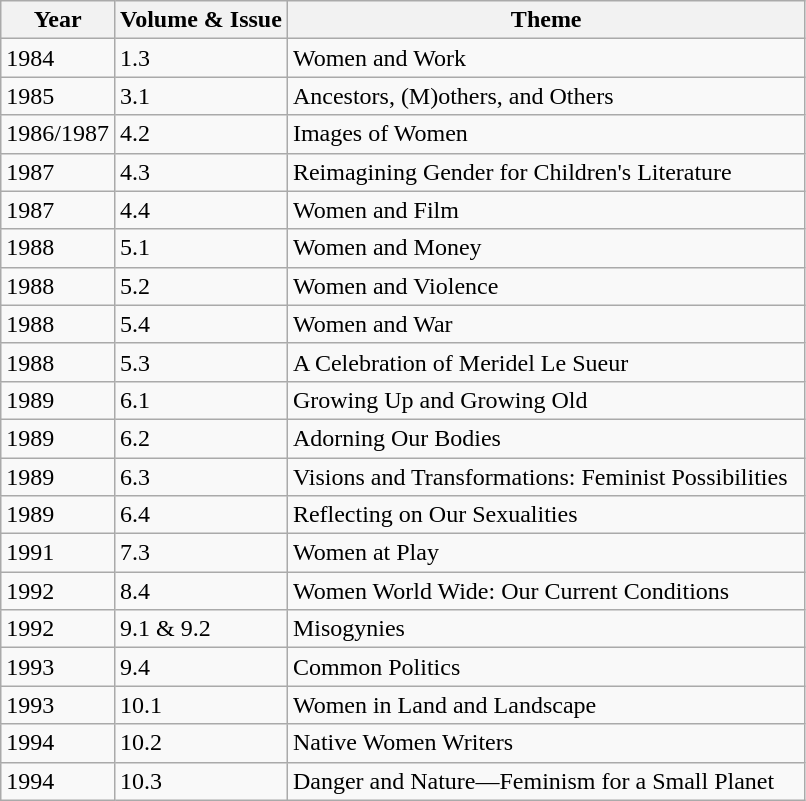<table class="wikitable">
<tr>
<th>Year</th>
<th>Volume & Issue</th>
<th>Theme</th>
</tr>
<tr>
<td>1984</td>
<td>1.3</td>
<td>Women and Work</td>
</tr>
<tr>
<td>1985</td>
<td>3.1</td>
<td>Ancestors, (M)others, and Others</td>
</tr>
<tr>
<td>1986/1987</td>
<td>4.2</td>
<td>Images of Women</td>
</tr>
<tr>
<td>1987</td>
<td>4.3</td>
<td>Reimagining Gender for Children's Literature</td>
</tr>
<tr>
<td>1987</td>
<td>4.4</td>
<td>Women and Film</td>
</tr>
<tr>
<td>1988</td>
<td>5.1</td>
<td>Women and Money</td>
</tr>
<tr>
<td>1988</td>
<td>5.2</td>
<td>Women and Violence</td>
</tr>
<tr>
<td>1988</td>
<td>5.4</td>
<td>Women and War</td>
</tr>
<tr>
<td>1988</td>
<td>5.3</td>
<td>A Celebration of Meridel Le Sueur</td>
</tr>
<tr>
<td>1989</td>
<td>6.1</td>
<td>Growing Up and Growing Old</td>
</tr>
<tr>
<td>1989</td>
<td>6.2</td>
<td>Adorning Our Bodies</td>
</tr>
<tr>
<td>1989</td>
<td>6.3</td>
<td>Visions and Transformations: Feminist Possibilities  </td>
</tr>
<tr>
<td>1989</td>
<td>6.4</td>
<td>Reflecting on Our Sexualities</td>
</tr>
<tr>
<td>1991</td>
<td>7.3</td>
<td>Women at Play</td>
</tr>
<tr>
<td>1992</td>
<td>8.4</td>
<td>Women World Wide: Our Current Conditions</td>
</tr>
<tr>
<td>1992</td>
<td>9.1 & 9.2</td>
<td>Misogynies</td>
</tr>
<tr>
<td>1993</td>
<td>9.4</td>
<td>Common Politics</td>
</tr>
<tr>
<td>1993</td>
<td>10.1</td>
<td>Women in Land and Landscape</td>
</tr>
<tr>
<td>1994</td>
<td>10.2</td>
<td>Native Women Writers</td>
</tr>
<tr>
<td>1994</td>
<td>10.3</td>
<td>Danger and Nature—Feminism for a Small Planet</td>
</tr>
</table>
